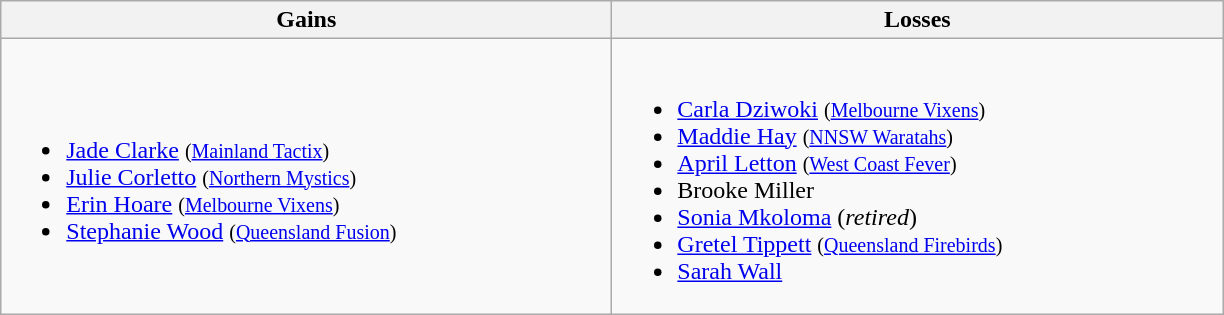<table class=wikitable>
<tr>
<th width=400> Gains</th>
<th width=400> Losses</th>
</tr>
<tr>
<td><br><ul><li><a href='#'>Jade Clarke</a> <small>(<a href='#'>Mainland Tactix</a>)</small> </li><li><a href='#'>Julie Corletto</a> <small>(<a href='#'>Northern Mystics</a>)</small> </li><li><a href='#'>Erin Hoare</a> <small>(<a href='#'>Melbourne Vixens</a>)</small></li><li><a href='#'>Stephanie Wood</a> <small>(<a href='#'>Queensland Fusion</a>)</small> </li></ul></td>
<td><br><ul><li><a href='#'>Carla Dziwoki</a> <small>(<a href='#'>Melbourne Vixens</a>)</small></li><li><a href='#'>Maddie Hay</a> <small>(<a href='#'>NNSW Waratahs</a>)</small></li><li><a href='#'>April Letton</a> <small>(<a href='#'>West Coast Fever</a>)</small></li><li>Brooke Miller</li><li><a href='#'>Sonia Mkoloma</a> (<em>retired</em>) </li><li><a href='#'>Gretel Tippett</a> <small>(<a href='#'>Queensland Firebirds</a>)</small></li><li><a href='#'>Sarah Wall</a></li></ul></td>
</tr>
</table>
